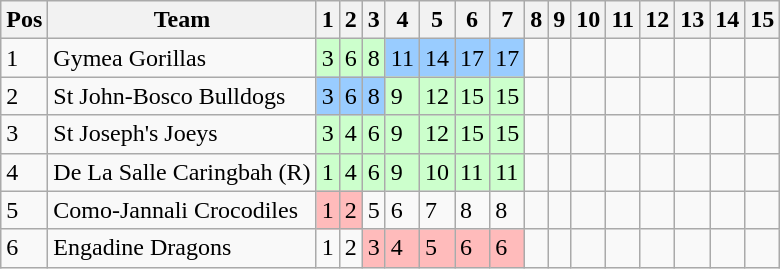<table class="wikitable">
<tr>
<th>Pos</th>
<th>Team</th>
<th>1</th>
<th>2</th>
<th>3</th>
<th>4</th>
<th>5</th>
<th>6</th>
<th>7</th>
<th>8</th>
<th>9</th>
<th>10</th>
<th>11</th>
<th>12</th>
<th>13</th>
<th>14</th>
<th>15</th>
</tr>
<tr>
<td>1</td>
<td> Gymea Gorillas</td>
<td style="background:#ccffcc;">3</td>
<td style="background:#ccffcc;">6</td>
<td style="background:#ccffcc;">8</td>
<td style="background:#99ccff;">11</td>
<td style="background:#99ccff;">14</td>
<td style="background:#99ccff;">17</td>
<td style="background:#99ccff;">17</td>
<td></td>
<td></td>
<td></td>
<td></td>
<td></td>
<td></td>
<td></td>
<td></td>
</tr>
<tr>
<td>2</td>
<td> St John-Bosco Bulldogs</td>
<td style="background:#99ccff;">3</td>
<td style="background:#99ccff;">6</td>
<td style="background:#99ccff;">8</td>
<td style="background:#ccffcc;">9</td>
<td style="background:#ccffcc;">12</td>
<td style="background:#ccffcc;">15</td>
<td style="background:#ccffcc;">15</td>
<td></td>
<td></td>
<td></td>
<td></td>
<td></td>
<td></td>
<td></td>
<td></td>
</tr>
<tr>
<td>3</td>
<td> St Joseph's Joeys</td>
<td style="background:#ccffcc;">3</td>
<td style="background:#ccffcc;">4</td>
<td style="background:#ccffcc;">6</td>
<td style="background:#ccffcc;">9</td>
<td style="background:#ccffcc;">12</td>
<td style="background:#ccffcc;">15</td>
<td style="background:#ccffcc;">15</td>
<td></td>
<td></td>
<td></td>
<td></td>
<td></td>
<td></td>
<td></td>
<td></td>
</tr>
<tr>
<td>4</td>
<td> De La Salle Caringbah (R)</td>
<td style="background:#ccffcc;">1</td>
<td style="background:#ccffcc;">4</td>
<td style="background:#ccffcc;">6</td>
<td style="background:#ccffcc;">9</td>
<td style="background:#ccffcc;">10</td>
<td style="background:#ccffcc;">11</td>
<td style="background:#ccffcc;">11</td>
<td></td>
<td></td>
<td></td>
<td></td>
<td></td>
<td></td>
<td></td>
<td></td>
</tr>
<tr>
<td>5</td>
<td> Como-Jannali Crocodiles</td>
<td style="background:#ffbbbb;">1</td>
<td style="background:#ffbbbb;">2</td>
<td>5</td>
<td>6</td>
<td>7</td>
<td>8</td>
<td>8</td>
<td></td>
<td></td>
<td></td>
<td></td>
<td></td>
<td></td>
<td></td>
<td></td>
</tr>
<tr>
<td>6</td>
<td> Engadine Dragons</td>
<td>1</td>
<td>2</td>
<td style="background:#ffbbbb;">3</td>
<td style="background:#ffbbbb;">4</td>
<td style="background:#ffbbbb;">5</td>
<td style="background:#ffbbbb;">6</td>
<td style="background:#ffbbbb;">6</td>
<td></td>
<td></td>
<td></td>
<td></td>
<td></td>
<td></td>
<td></td>
<td></td>
</tr>
</table>
